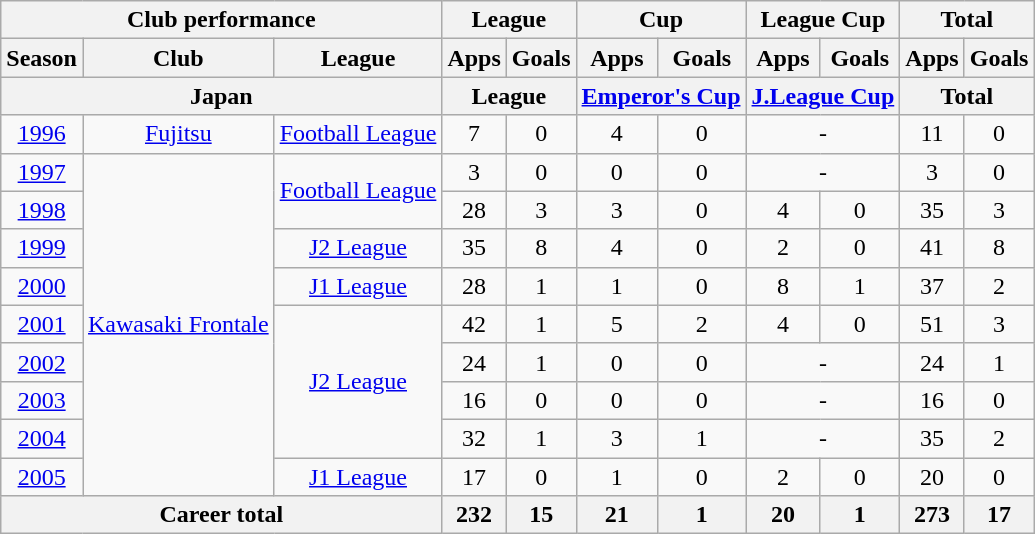<table class="wikitable" style="text-align:center">
<tr>
<th colspan=3>Club performance</th>
<th colspan=2>League</th>
<th colspan=2>Cup</th>
<th colspan=2>League Cup</th>
<th colspan=2>Total</th>
</tr>
<tr>
<th>Season</th>
<th>Club</th>
<th>League</th>
<th>Apps</th>
<th>Goals</th>
<th>Apps</th>
<th>Goals</th>
<th>Apps</th>
<th>Goals</th>
<th>Apps</th>
<th>Goals</th>
</tr>
<tr>
<th colspan=3>Japan</th>
<th colspan=2>League</th>
<th colspan=2><a href='#'>Emperor's Cup</a></th>
<th colspan=2><a href='#'>J.League Cup</a></th>
<th colspan=2>Total</th>
</tr>
<tr>
<td><a href='#'>1996</a></td>
<td><a href='#'>Fujitsu</a></td>
<td><a href='#'>Football League</a></td>
<td>7</td>
<td>0</td>
<td>4</td>
<td>0</td>
<td colspan="2">-</td>
<td>11</td>
<td>0</td>
</tr>
<tr>
<td><a href='#'>1997</a></td>
<td rowspan="9"><a href='#'>Kawasaki Frontale</a></td>
<td rowspan="2"><a href='#'>Football League</a></td>
<td>3</td>
<td>0</td>
<td>0</td>
<td>0</td>
<td colspan="2">-</td>
<td>3</td>
<td>0</td>
</tr>
<tr>
<td><a href='#'>1998</a></td>
<td>28</td>
<td>3</td>
<td>3</td>
<td>0</td>
<td>4</td>
<td>0</td>
<td>35</td>
<td>3</td>
</tr>
<tr>
<td><a href='#'>1999</a></td>
<td><a href='#'>J2 League</a></td>
<td>35</td>
<td>8</td>
<td>4</td>
<td>0</td>
<td>2</td>
<td>0</td>
<td>41</td>
<td>8</td>
</tr>
<tr>
<td><a href='#'>2000</a></td>
<td><a href='#'>J1 League</a></td>
<td>28</td>
<td>1</td>
<td>1</td>
<td>0</td>
<td>8</td>
<td>1</td>
<td>37</td>
<td>2</td>
</tr>
<tr>
<td><a href='#'>2001</a></td>
<td rowspan="4"><a href='#'>J2 League</a></td>
<td>42</td>
<td>1</td>
<td>5</td>
<td>2</td>
<td>4</td>
<td>0</td>
<td>51</td>
<td>3</td>
</tr>
<tr>
<td><a href='#'>2002</a></td>
<td>24</td>
<td>1</td>
<td>0</td>
<td>0</td>
<td colspan="2">-</td>
<td>24</td>
<td>1</td>
</tr>
<tr>
<td><a href='#'>2003</a></td>
<td>16</td>
<td>0</td>
<td>0</td>
<td>0</td>
<td colspan="2">-</td>
<td>16</td>
<td>0</td>
</tr>
<tr>
<td><a href='#'>2004</a></td>
<td>32</td>
<td>1</td>
<td>3</td>
<td>1</td>
<td colspan="2">-</td>
<td>35</td>
<td>2</td>
</tr>
<tr>
<td><a href='#'>2005</a></td>
<td><a href='#'>J1 League</a></td>
<td>17</td>
<td>0</td>
<td>1</td>
<td>0</td>
<td>2</td>
<td>0</td>
<td>20</td>
<td>0</td>
</tr>
<tr>
<th colspan=3>Career total</th>
<th>232</th>
<th>15</th>
<th>21</th>
<th>1</th>
<th>20</th>
<th>1</th>
<th>273</th>
<th>17</th>
</tr>
</table>
